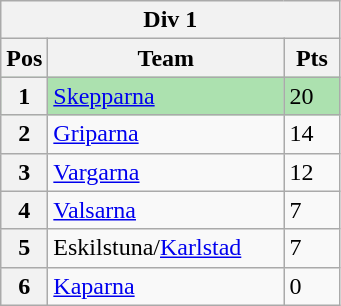<table class="wikitable">
<tr>
<th colspan="3">Div 1</th>
</tr>
<tr>
<th width=20>Pos</th>
<th width=150>Team</th>
<th width=30>Pts</th>
</tr>
<tr style="background:#ACE1AF;"|>
<th>1</th>
<td><a href='#'>Skepparna</a></td>
<td>20</td>
</tr>
<tr>
<th>2</th>
<td><a href='#'>Griparna</a></td>
<td>14</td>
</tr>
<tr>
<th>3</th>
<td><a href='#'>Vargarna</a></td>
<td>12</td>
</tr>
<tr>
<th>4</th>
<td><a href='#'>Valsarna</a></td>
<td>7</td>
</tr>
<tr>
<th>5</th>
<td>Eskilstuna/<a href='#'>Karlstad</a></td>
<td>7</td>
</tr>
<tr>
<th>6</th>
<td><a href='#'>Kaparna</a></td>
<td>0</td>
</tr>
</table>
